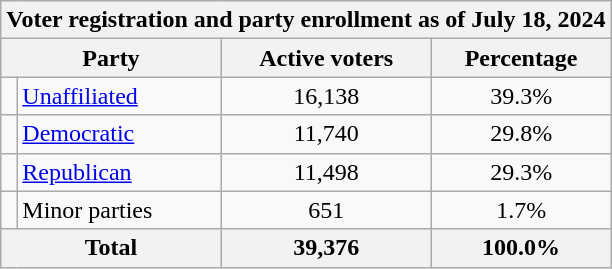<table class="wikitable">
<tr>
<th colspan="4">Voter registration and party enrollment as of July 18, 2024</th>
</tr>
<tr>
<th colspan="2">Party</th>
<th>Active voters</th>
<th>Percentage</th>
</tr>
<tr>
<td></td>
<td><a href='#'>Unaffiliated</a></td>
<td style="text-align:center;">16,138</td>
<td style="text-align:center;">39.3%</td>
</tr>
<tr>
<td></td>
<td><a href='#'>Democratic</a></td>
<td style="text-align:center;">11,740</td>
<td style="text-align:center;">29.8%</td>
</tr>
<tr>
<td></td>
<td><a href='#'>Republican</a></td>
<td style="text-align:center;">11,498</td>
<td style="text-align:center;">29.3%</td>
</tr>
<tr>
<td></td>
<td>Minor parties</td>
<td style="text-align:center;">651</td>
<td style="text-align:center;">1.7%</td>
</tr>
<tr>
<th colspan="2">Total</th>
<th style="text-align:center;">39,376</th>
<th style="text-align:center;">100.0%</th>
</tr>
</table>
